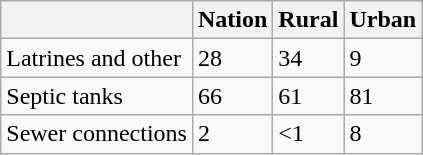<table class="wikitable">
<tr>
<th></th>
<th>Nation</th>
<th>Rural</th>
<th>Urban</th>
</tr>
<tr>
<td>Latrines and other</td>
<td>28</td>
<td>34</td>
<td>9</td>
</tr>
<tr>
<td>Septic tanks</td>
<td>66</td>
<td>61</td>
<td>81</td>
</tr>
<tr>
<td>Sewer connections</td>
<td>2</td>
<td><1</td>
<td>8</td>
</tr>
</table>
